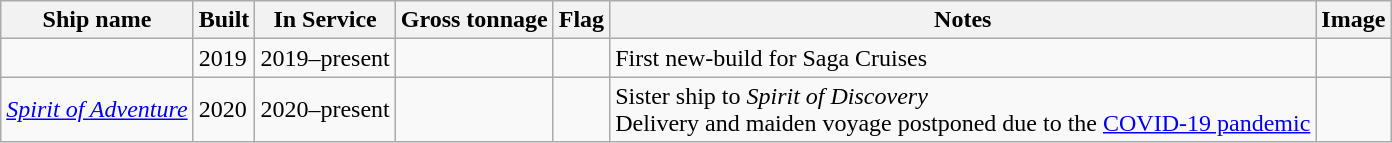<table class="wikitable sortable">
<tr>
<th>Ship name</th>
<th>Built</th>
<th>In Service</th>
<th>Gross tonnage</th>
<th>Flag</th>
<th>Notes</th>
<th>Image</th>
</tr>
<tr>
<td></td>
<td>2019</td>
<td align="Center">2019–present</td>
<td align="Center"></td>
<td></td>
<td>First new-build for Saga Cruises</td>
<td></td>
</tr>
<tr>
<td><a href='#'><em>Spirit of Adventure</em></a></td>
<td>2020</td>
<td align="Center">2020–present</td>
<td align="Center"></td>
<td></td>
<td>Sister ship to <em>Spirit of Discovery</em><br>Delivery and maiden voyage postponed due to the <a href='#'>COVID-19 pandemic</a></td>
<td></td>
</tr>
</table>
